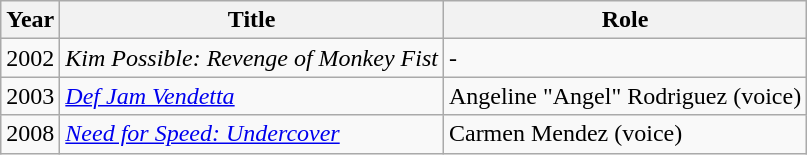<table class="wikitable sortable">
<tr>
<th>Year</th>
<th>Title</th>
<th>Role</th>
</tr>
<tr>
<td>2002</td>
<td><em>Kim Possible: Revenge of Monkey Fist</em></td>
<td>-</td>
</tr>
<tr>
<td>2003</td>
<td><em><a href='#'>Def Jam Vendetta</a></em></td>
<td>Angeline "Angel" Rodriguez (voice)</td>
</tr>
<tr>
<td>2008</td>
<td><em><a href='#'>Need for Speed: Undercover</a></em></td>
<td>Carmen Mendez (voice)</td>
</tr>
</table>
